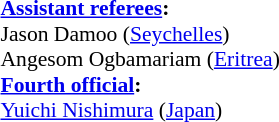<table width=50% style="font-size: 90%">
<tr>
<td><br><br><strong><a href='#'>Assistant referees</a>:</strong>
<br>Jason Damoo (<a href='#'>Seychelles</a>)
<br>Angesom Ogbamariam (<a href='#'>Eritrea</a>)
<br><strong><a href='#'>Fourth official</a>:</strong>
<br><a href='#'>Yuichi Nishimura</a> (<a href='#'>Japan</a>)</td>
</tr>
</table>
